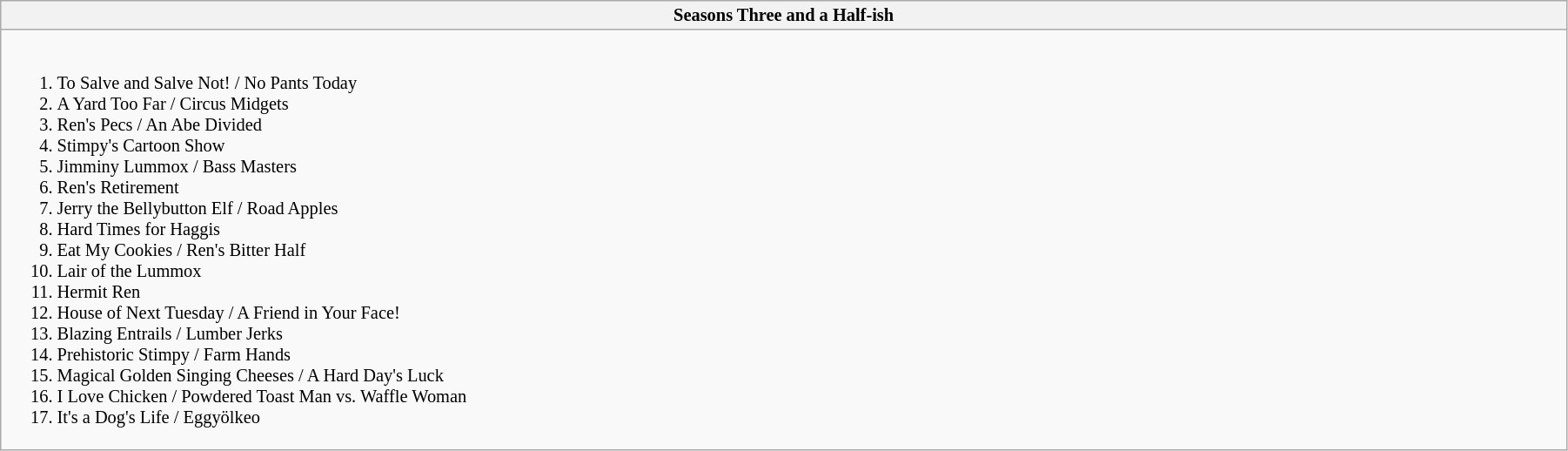<table class="wikitable" style="font-size:85%; width: 95%;">
<tr>
<th>Seasons Three and a Half-ish</th>
</tr>
<tr>
<td><br><ol><li>To Salve and Salve Not! / No Pants Today</li><li>A Yard Too Far / Circus Midgets</li><li>Ren's Pecs / An Abe Divided</li><li>Stimpy's Cartoon Show</li><li>Jimminy Lummox / Bass Masters</li><li>Ren's Retirement</li><li>Jerry the Bellybutton Elf / Road Apples</li><li>Hard Times for Haggis</li><li>Eat My Cookies / Ren's Bitter Half</li><li>Lair of the Lummox</li><li>Hermit Ren</li><li>House of Next Tuesday / A Friend in Your Face!</li><li>Blazing Entrails / Lumber Jerks</li><li>Prehistoric Stimpy / Farm Hands</li><li>Magical Golden Singing Cheeses / A Hard Day's Luck</li><li>I Love Chicken / Powdered Toast Man vs. Waffle Woman</li><li>It's a Dog's Life / Eggyölkeo</li></ol></td>
</tr>
</table>
